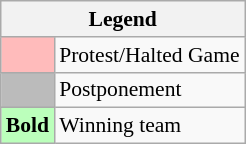<table class="wikitable" style="font-size:90%">
<tr>
<th colspan="2">Legend</th>
</tr>
<tr>
<td style="background:#fbb;"> </td>
<td>Protest/Halted Game</td>
</tr>
<tr>
<td style="background:#bbb;"> </td>
<td>Postponement</td>
</tr>
<tr>
<td style="background:#bfb;"><strong>Bold</strong></td>
<td>Winning team</td>
</tr>
</table>
